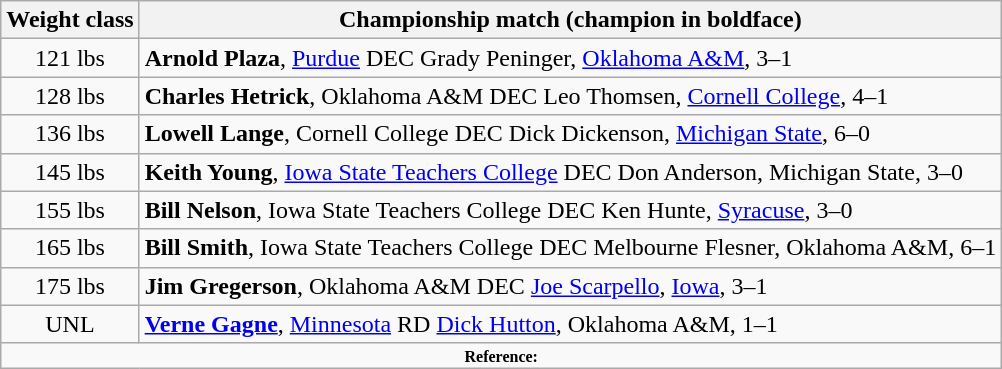<table class="wikitable" style="text-align:center">
<tr>
<th>Weight class</th>
<th>Championship match (champion in boldface)</th>
</tr>
<tr>
<td>121 lbs</td>
<td align=left><strong>Arnold Plaza</strong>, <a href='#'>Purdue</a> DEC Grady Peninger, <a href='#'>Oklahoma A&M</a>, 3–1</td>
</tr>
<tr>
<td>128 lbs</td>
<td align=left><strong>Charles Hetrick</strong>, Oklahoma A&M DEC Leo Thomsen, <a href='#'>Cornell College</a>, 4–1</td>
</tr>
<tr>
<td>136 lbs</td>
<td align=left><strong>Lowell Lange</strong>, Cornell College DEC Dick Dickenson, <a href='#'>Michigan State</a>, 6–0</td>
</tr>
<tr>
<td>145 lbs</td>
<td align=left><strong>Keith Young</strong>, <a href='#'>Iowa State Teachers College</a> DEC Don Anderson, Michigan State, 3–0</td>
</tr>
<tr>
<td>155 lbs</td>
<td align=left><strong>Bill Nelson</strong>, Iowa State Teachers College DEC Ken Hunte, <a href='#'>Syracuse</a>, 3–0</td>
</tr>
<tr>
<td>165 lbs</td>
<td align=left><strong>Bill Smith</strong>, Iowa State Teachers College DEC Melbourne Flesner, Oklahoma A&M, 6–1</td>
</tr>
<tr>
<td>175 lbs</td>
<td align=left><strong>Jim Gregerson</strong>, Oklahoma A&M DEC <a href='#'>Joe Scarpello</a>, <a href='#'>Iowa</a>, 3–1</td>
</tr>
<tr>
<td>UNL</td>
<td align="left"><strong><a href='#'>Verne Gagne</a></strong>, <a href='#'>Minnesota</a> RD <a href='#'>Dick Hutton</a>, Oklahoma A&M, 1–1</td>
</tr>
<tr>
<td colspan="2"  style="font-size:8pt; text-align:center;"><strong>Reference:</strong></td>
</tr>
</table>
